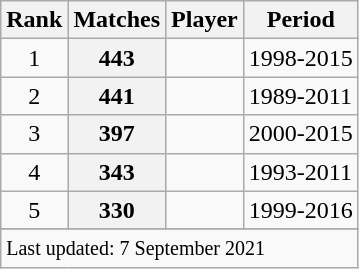<table class="wikitable plainrowheaders sortable">
<tr>
<th scope=col>Rank</th>
<th scope=col>Matches</th>
<th scope=col>Player</th>
<th scope=col>Period</th>
</tr>
<tr>
<td align=center>1</td>
<th scope=row style=text-align:center;>443</th>
<td></td>
<td>1998-2015</td>
</tr>
<tr>
<td align=center>2</td>
<th scope=row style=text-align:center;>441</th>
<td></td>
<td>1989-2011</td>
</tr>
<tr>
<td align=center>3</td>
<th scope=row style=text-align:center;>397</th>
<td></td>
<td>2000-2015</td>
</tr>
<tr>
<td align=center>4</td>
<th scope=row style=text-align:center;>343</th>
<td></td>
<td>1993-2011</td>
</tr>
<tr>
<td align=center>5</td>
<th scope=row style=text-align:center;>330</th>
<td></td>
<td>1999-2016</td>
</tr>
<tr>
</tr>
<tr class=sortbottom>
<td colspan=4><small>Last updated: 7 September 2021</small></td>
</tr>
</table>
